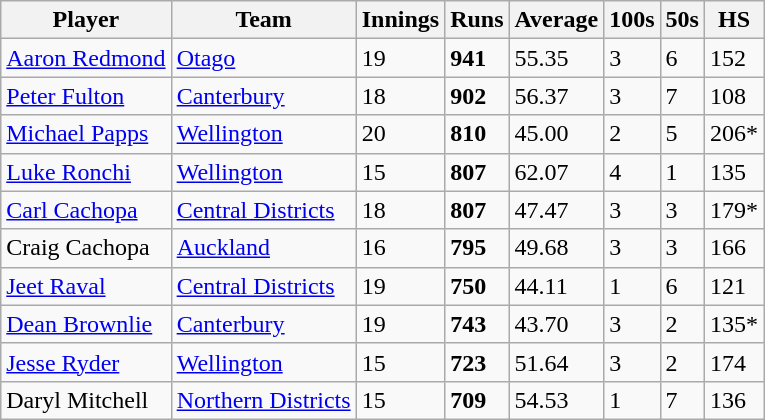<table class="wikitable sortable">
<tr>
<th>Player</th>
<th>Team</th>
<th>Innings</th>
<th><strong>Runs </strong></th>
<th>Average</th>
<th>100s</th>
<th>50s</th>
<th>HS</th>
</tr>
<tr>
<td> <a href='#'>Aaron Redmond</a></td>
<td><a href='#'>Otago</a></td>
<td>19</td>
<td><strong>941</strong></td>
<td>55.35</td>
<td>3</td>
<td>6</td>
<td>152</td>
</tr>
<tr>
<td> <a href='#'>Peter Fulton</a></td>
<td><a href='#'>Canterbury</a></td>
<td>18</td>
<td><strong>902</strong></td>
<td>56.37</td>
<td>3</td>
<td>7</td>
<td>108</td>
</tr>
<tr>
<td> <a href='#'>Michael Papps</a></td>
<td><a href='#'>Wellington</a></td>
<td>20</td>
<td><strong>810</strong></td>
<td>45.00</td>
<td>2</td>
<td>5</td>
<td>206*</td>
</tr>
<tr>
<td> <a href='#'>Luke Ronchi</a></td>
<td><a href='#'>Wellington</a></td>
<td>15</td>
<td><strong>807</strong></td>
<td>62.07</td>
<td>4</td>
<td>1</td>
<td>135</td>
</tr>
<tr>
<td> <a href='#'>Carl Cachopa</a></td>
<td><a href='#'>Central Districts</a></td>
<td>18</td>
<td><strong>807</strong></td>
<td>47.47</td>
<td>3</td>
<td>3</td>
<td>179*</td>
</tr>
<tr>
<td> Craig Cachopa</td>
<td><a href='#'>Auckland</a></td>
<td>16</td>
<td><strong>795</strong></td>
<td>49.68</td>
<td>3</td>
<td>3</td>
<td>166</td>
</tr>
<tr>
<td> <a href='#'>Jeet Raval</a></td>
<td><a href='#'>Central Districts</a></td>
<td>19</td>
<td><strong>750</strong></td>
<td>44.11</td>
<td>1</td>
<td>6</td>
<td>121</td>
</tr>
<tr>
<td> <a href='#'>Dean Brownlie</a></td>
<td><a href='#'>Canterbury</a></td>
<td>19</td>
<td><strong>743</strong></td>
<td>43.70</td>
<td>3</td>
<td>2</td>
<td>135*</td>
</tr>
<tr>
<td> <a href='#'>Jesse Ryder</a></td>
<td><a href='#'>Wellington</a></td>
<td>15</td>
<td><strong>723</strong></td>
<td>51.64</td>
<td>3</td>
<td>2</td>
<td>174</td>
</tr>
<tr>
<td> Daryl Mitchell</td>
<td><a href='#'>Northern Districts</a></td>
<td>15</td>
<td><strong>709</strong></td>
<td>54.53</td>
<td>1</td>
<td>7</td>
<td>136</td>
</tr>
</table>
